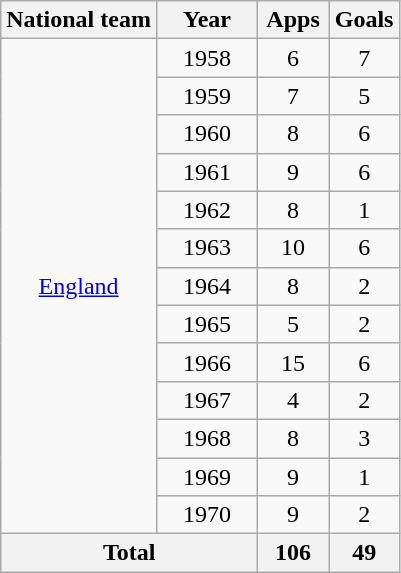<table class="wikitable" style="text-align:center">
<tr>
<th>National team</th>
<th width="60">Year</th>
<th width="40">Apps</th>
<th width="40">Goals</th>
</tr>
<tr>
<td rowspan="13"><a href='#'>England</a></td>
<td>1958</td>
<td>6</td>
<td>7</td>
</tr>
<tr>
<td>1959</td>
<td>7</td>
<td>5</td>
</tr>
<tr>
<td>1960</td>
<td>8</td>
<td>6</td>
</tr>
<tr>
<td>1961</td>
<td>9</td>
<td>6</td>
</tr>
<tr>
<td>1962</td>
<td>8</td>
<td>1</td>
</tr>
<tr>
<td>1963</td>
<td>10</td>
<td>6</td>
</tr>
<tr>
<td>1964</td>
<td>8</td>
<td>2</td>
</tr>
<tr>
<td>1965</td>
<td>5</td>
<td>2</td>
</tr>
<tr>
<td>1966</td>
<td>15</td>
<td>6</td>
</tr>
<tr>
<td>1967</td>
<td>4</td>
<td>2</td>
</tr>
<tr>
<td>1968</td>
<td>8</td>
<td>3</td>
</tr>
<tr>
<td>1969</td>
<td>9</td>
<td>1</td>
</tr>
<tr>
<td>1970</td>
<td>9</td>
<td>2</td>
</tr>
<tr>
<th colspan="2">Total</th>
<th>106</th>
<th>49</th>
</tr>
</table>
